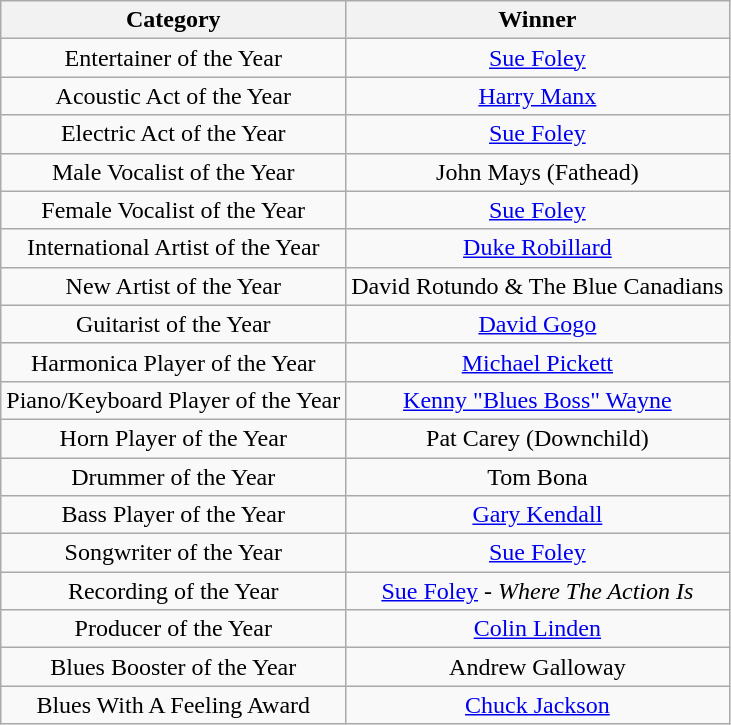<table class="wikitable sortable" style="text-align:center">
<tr>
<th>Category</th>
<th>Winner</th>
</tr>
<tr>
<td>Entertainer of the Year</td>
<td><a href='#'>Sue Foley</a></td>
</tr>
<tr>
<td>Acoustic Act of the Year</td>
<td><a href='#'>Harry Manx</a></td>
</tr>
<tr>
<td>Electric Act of the Year</td>
<td><a href='#'>Sue Foley</a></td>
</tr>
<tr>
<td>Male Vocalist of the Year</td>
<td>John Mays (Fathead)</td>
</tr>
<tr>
<td>Female Vocalist of the Year</td>
<td><a href='#'>Sue Foley</a></td>
</tr>
<tr>
<td>International Artist of the Year</td>
<td><a href='#'>Duke Robillard</a></td>
</tr>
<tr>
<td>New Artist of the Year</td>
<td>David Rotundo & The Blue Canadians</td>
</tr>
<tr>
<td>Guitarist of the Year</td>
<td><a href='#'>David Gogo</a></td>
</tr>
<tr>
<td>Harmonica Player of the Year</td>
<td><a href='#'>Michael Pickett</a></td>
</tr>
<tr>
<td>Piano/Keyboard Player of the Year</td>
<td><a href='#'>Kenny "Blues Boss" Wayne</a></td>
</tr>
<tr>
<td>Horn Player of the Year</td>
<td>Pat Carey (Downchild)</td>
</tr>
<tr>
<td>Drummer of the Year</td>
<td>Tom Bona</td>
</tr>
<tr>
<td>Bass Player of the Year</td>
<td><a href='#'>Gary Kendall</a></td>
</tr>
<tr>
<td>Songwriter of the Year</td>
<td><a href='#'>Sue Foley</a></td>
</tr>
<tr>
<td>Recording of the Year</td>
<td><a href='#'>Sue Foley</a> - <em>Where The Action Is</em></td>
</tr>
<tr>
<td>Producer of the Year</td>
<td><a href='#'>Colin Linden</a></td>
</tr>
<tr>
<td>Blues Booster of the Year</td>
<td>Andrew Galloway</td>
</tr>
<tr>
<td>Blues With A Feeling Award</td>
<td><a href='#'>Chuck Jackson</a></td>
</tr>
</table>
